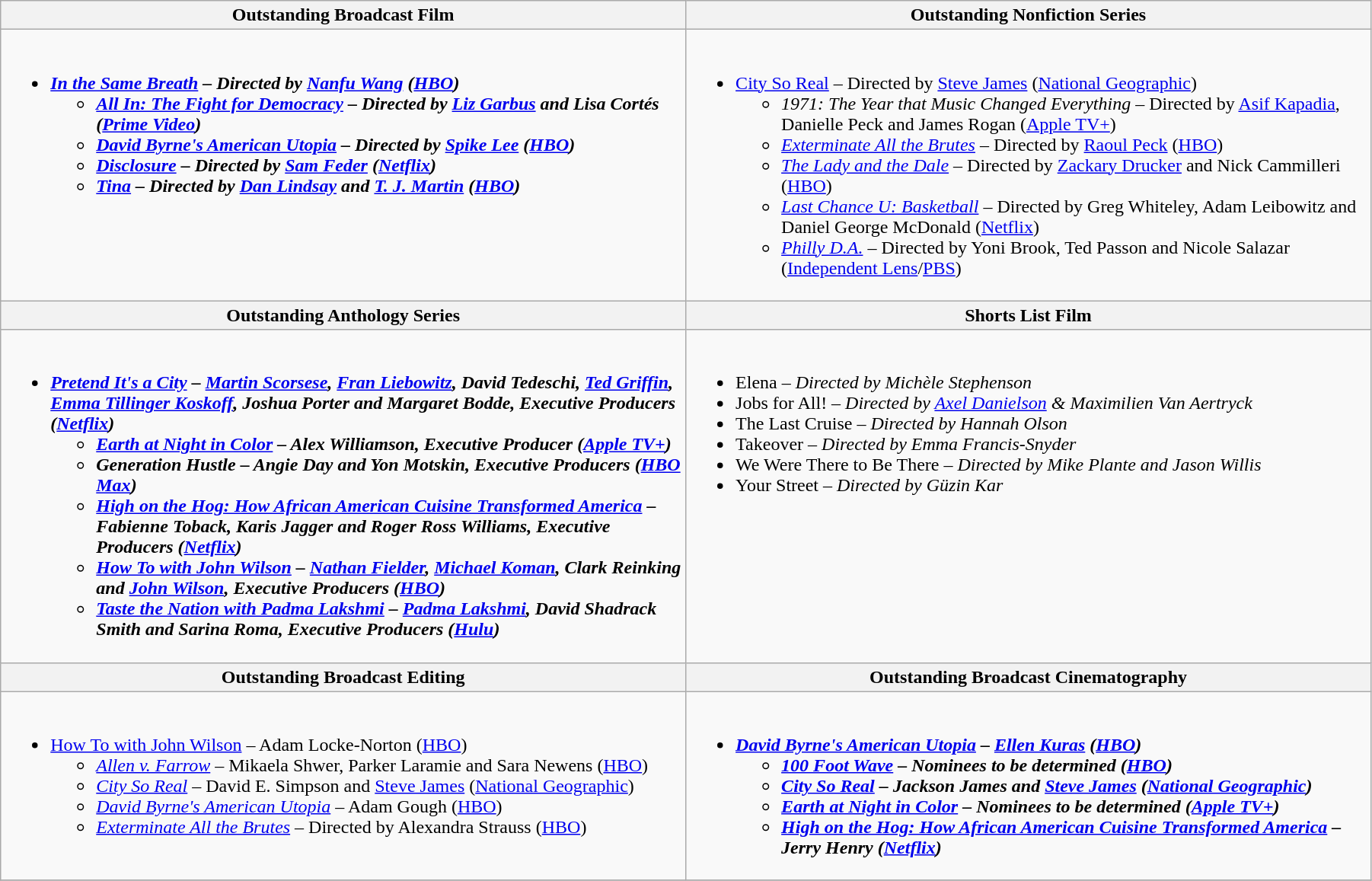<table class="wikitable" style="width:95%">
<tr>
<th width="50%">Outstanding Broadcast Film</th>
<th width="50%">Outstanding Nonfiction Series</th>
</tr>
<tr>
<td valign="top"><br><ul><li><strong><em><a href='#'>In the Same Breath</a><em> – Directed by <a href='#'>Nanfu Wang</a> (<a href='#'>HBO</a>)<strong><ul><li></em><a href='#'>All In: The Fight for Democracy</a><em> – Directed by <a href='#'>Liz Garbus</a> and Lisa Cortés (<a href='#'>Prime Video</a>)</li><li></em><a href='#'>David Byrne's American Utopia</a><em> – Directed by <a href='#'>Spike Lee</a> (<a href='#'>HBO</a>)</li><li></em><a href='#'>Disclosure</a><em> – Directed by <a href='#'>Sam Feder</a> (<a href='#'>Netflix</a>)</li><li></em><a href='#'>Tina</a><em> – Directed by <a href='#'>Dan Lindsay</a> and <a href='#'>T. J. Martin</a> (<a href='#'>HBO</a>)</li></ul></li></ul></td>
<td valign="top"><br><ul><li></em></strong><a href='#'>City So Real</a></em> – Directed by <a href='#'>Steve James</a> (<a href='#'>National Geographic</a>)</strong><ul><li><em>1971: The Year that Music Changed Everything</em> – Directed by <a href='#'>Asif Kapadia</a>, Danielle Peck and James Rogan (<a href='#'>Apple TV+</a>)</li><li><em><a href='#'>Exterminate All the Brutes</a></em> – Directed by <a href='#'>Raoul Peck</a> (<a href='#'>HBO</a>)</li><li><em><a href='#'>The Lady and the Dale</a></em> – Directed by <a href='#'>Zackary Drucker</a> and Nick Cammilleri (<a href='#'>HBO</a>)</li><li><em><a href='#'>Last Chance U: Basketball</a></em> – Directed by Greg Whiteley, Adam Leibowitz and Daniel George McDonald (<a href='#'>Netflix</a>)</li><li><em><a href='#'>Philly D.A.</a></em> – Directed by Yoni Brook, Ted Passon and Nicole Salazar (<a href='#'>Independent Lens</a>/<a href='#'>PBS</a>)</li></ul></li></ul></td>
</tr>
<tr>
<th width="50%">Outstanding Anthology Series</th>
<th width="50%">Shorts List Film</th>
</tr>
<tr>
<td valign="top"><br><ul><li><strong><em><a href='#'>Pretend It's a City</a><em> – <a href='#'>Martin Scorsese</a>, <a href='#'>Fran Liebowitz</a>, David Tedeschi, <a href='#'>Ted Griffin</a>, <a href='#'>Emma Tillinger Koskoff</a>, Joshua Porter and Margaret Bodde, Executive Producers (<a href='#'>Netflix</a>)<strong><ul><li></em><a href='#'>Earth at Night in Color</a><em> – Alex Williamson, Executive Producer (<a href='#'>Apple TV+</a>)</li><li></em>Generation Hustle<em> – Angie Day and Yon Motskin, Executive Producers (<a href='#'>HBO Max</a>)</li><li></em><a href='#'>High on the Hog: How African American Cuisine Transformed America</a><em> – Fabienne Toback, Karis Jagger and Roger Ross Williams, Executive Producers (<a href='#'>Netflix</a>)</li><li></em><a href='#'>How To with John Wilson</a><em> – <a href='#'>Nathan Fielder</a>, <a href='#'>Michael Koman</a>, Clark Reinking and <a href='#'>John Wilson</a>, Executive Producers (<a href='#'>HBO</a>)</li><li></em><a href='#'>Taste the Nation with Padma Lakshmi</a><em> – <a href='#'>Padma Lakshmi</a>, David Shadrack Smith and Sarina Roma, Executive Producers (<a href='#'>Hulu</a>)</li></ul></li></ul></td>
<td valign="top"><br><ul><li></em>Elena<em> – Directed by Michèle Stephenson</li><li></em>Jobs for All!<em> – Directed by <a href='#'>Axel Danielson</a> & Maximilien Van Aertryck</li><li></em>The Last Cruise<em> – Directed by Hannah Olson</li><li></em>Takeover<em> – Directed by Emma Francis-Snyder</li><li></em>We Were There to Be There<em> – Directed by Mike Plante and Jason Willis</li><li></em>Your Street<em> – Directed by Güzin Kar</li></ul></td>
</tr>
<tr>
<th width="50%">Outstanding Broadcast Editing</th>
<th width="50%">Outstanding Broadcast Cinematography</th>
</tr>
<tr>
<td valign="top"><br><ul><li></em></strong><a href='#'>How To with John Wilson</a></em> – Adam Locke-Norton (<a href='#'>HBO</a>)</strong><ul><li><em><a href='#'>Allen v. Farrow</a></em> – Mikaela Shwer, Parker Laramie and Sara Newens (<a href='#'>HBO</a>)</li><li><em><a href='#'>City So Real</a></em> – David E. Simpson and <a href='#'>Steve James</a> (<a href='#'>National Geographic</a>)</li><li><em><a href='#'>David Byrne's American Utopia</a></em> – Adam Gough (<a href='#'>HBO</a>)</li><li><em><a href='#'>Exterminate All the Brutes</a></em> – Directed by Alexandra Strauss (<a href='#'>HBO</a>)</li></ul></li></ul></td>
<td valign="top"><br><ul><li><strong><em><a href='#'>David Byrne's American Utopia</a><em> – <a href='#'>Ellen Kuras</a> (<a href='#'>HBO</a>)<strong><ul><li></em><a href='#'>100 Foot Wave</a><em> – Nominees to be determined (<a href='#'>HBO</a>)</li><li></em><a href='#'>City So Real</a><em> – Jackson James and <a href='#'>Steve James</a> (<a href='#'>National Geographic</a>)</li><li></em><a href='#'>Earth at Night in Color</a><em> – Nominees to be determined (<a href='#'>Apple TV+</a>)</li><li></em><a href='#'>High on the Hog: How African American Cuisine Transformed America</a><em> – Jerry Henry (<a href='#'>Netflix</a>)</li></ul></li></ul></td>
</tr>
<tr>
</tr>
</table>
